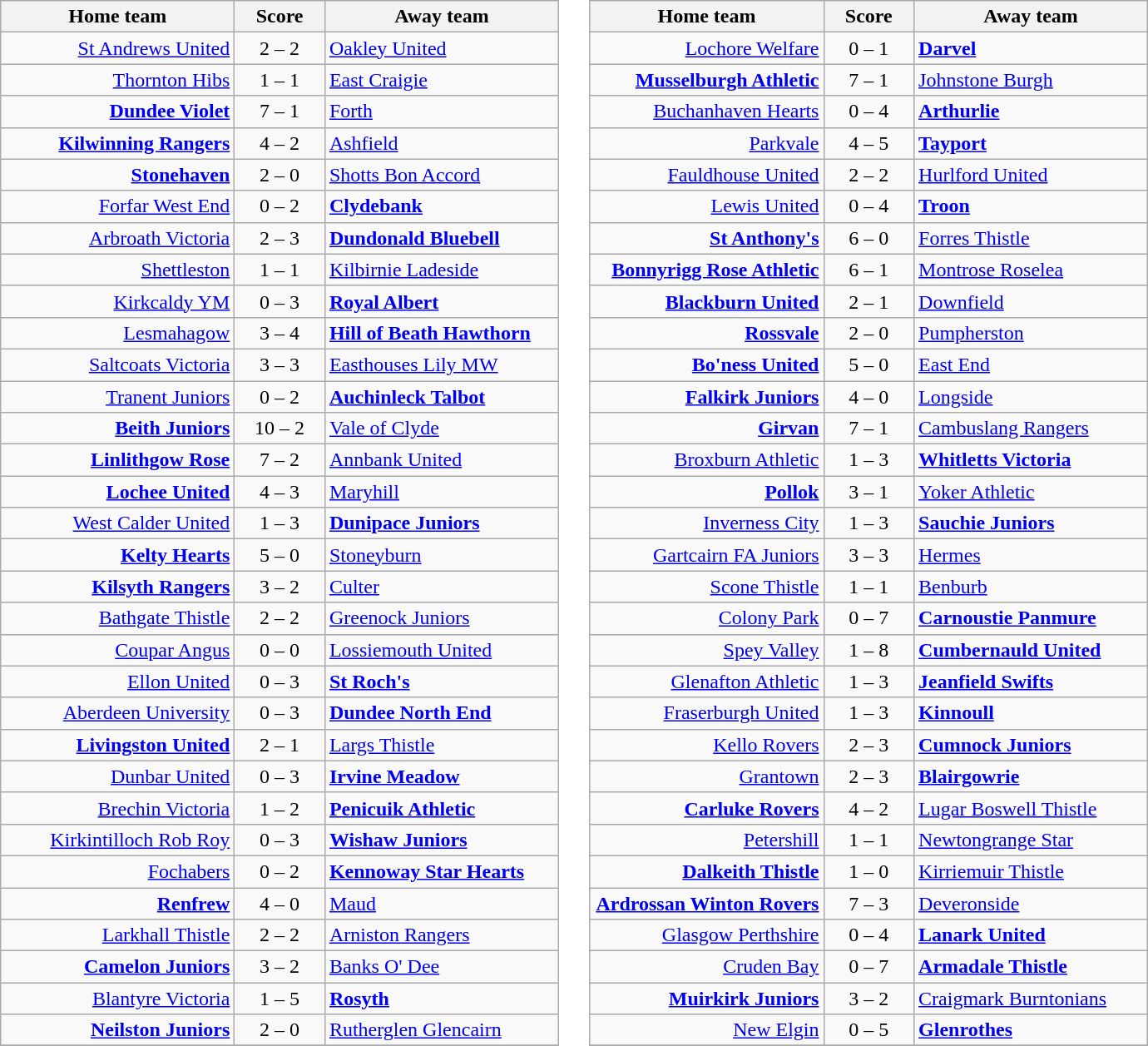<table border=0 cellpadding=4 cellspacing=0>
<tr>
<td valign="top"><br><table class="wikitable" style="border-collapse: collapse;">
<tr>
<th align="right" width="180">Home team</th>
<th align="center" width="65"> Score </th>
<th align="left" width="180">Away team</th>
</tr>
<tr>
<td style="text-align: right;"><a href='#'>St Andrews United</a></td>
<td style="text-align: center;">2 – 2</td>
<td style="text-align: left;"><a href='#'>Oakley United</a></td>
</tr>
<tr>
<td style="text-align: right;"><a href='#'>Thornton Hibs</a></td>
<td style="text-align: center;">1 – 1</td>
<td style="text-align: left;"><a href='#'>East Craigie</a></td>
</tr>
<tr>
<td style="text-align: right;"><strong><a href='#'>Dundee Violet</a></strong></td>
<td style="text-align: center;">7 – 1</td>
<td style="text-align: left;"><a href='#'>Forth</a></td>
</tr>
<tr>
<td style="text-align: right;"><strong><a href='#'>Kilwinning Rangers</a></strong></td>
<td style="text-align: center;">4 – 2</td>
<td style="text-align: left;"><a href='#'>Ashfield</a></td>
</tr>
<tr>
<td style="text-align: right;"><strong><a href='#'>Stonehaven</a></strong></td>
<td style="text-align: center;">2 – 0</td>
<td style="text-align: left;"><a href='#'>Shotts Bon Accord</a></td>
</tr>
<tr>
<td style="text-align: right;"><a href='#'>Forfar West End</a></td>
<td style="text-align: center;">0 – 2</td>
<td style="text-align: left;"><strong><a href='#'>Clydebank</a></strong></td>
</tr>
<tr>
<td style="text-align: right;"><a href='#'>Arbroath Victoria</a></td>
<td style="text-align: center;">2 – 3</td>
<td style="text-align: left;"><strong><a href='#'>Dundonald Bluebell</a></strong></td>
</tr>
<tr>
<td style="text-align: right;"><a href='#'>Shettleston</a></td>
<td style="text-align: center;">1 – 1</td>
<td style="text-align: left;"><a href='#'>Kilbirnie Ladeside</a></td>
</tr>
<tr>
<td style="text-align: right;"><a href='#'>Kirkcaldy YM</a></td>
<td style="text-align: center;">0 – 3</td>
<td style="text-align: left;"><strong><a href='#'>Royal Albert</a></strong></td>
</tr>
<tr>
<td style="text-align: right;"><a href='#'>Lesmahagow</a></td>
<td style="text-align: center;">3 – 4</td>
<td style="text-align: left;"><strong><a href='#'>Hill of Beath Hawthorn</a></strong></td>
</tr>
<tr>
<td style="text-align: right;"><a href='#'>Saltcoats Victoria</a></td>
<td style="text-align: center;">3 – 3</td>
<td style="text-align: left;"><a href='#'>Easthouses Lily MW</a></td>
</tr>
<tr>
<td style="text-align: right;"><a href='#'>Tranent Juniors</a></td>
<td style="text-align: center;">0 – 2</td>
<td style="text-align: left;"><strong><a href='#'>Auchinleck Talbot</a></strong></td>
</tr>
<tr>
<td style="text-align: right;"><strong><a href='#'>Beith Juniors</a></strong></td>
<td style="text-align: center;">10 – 2</td>
<td style="text-align: left;"><a href='#'>Vale of Clyde</a></td>
</tr>
<tr>
<td style="text-align: right;"><strong><a href='#'>Linlithgow Rose</a></strong></td>
<td style="text-align: center;">7 – 2</td>
<td style="text-align: left;"><a href='#'>Annbank United</a></td>
</tr>
<tr>
<td style="text-align: right;"><strong><a href='#'>Lochee United</a></strong></td>
<td style="text-align: center;">4 – 3</td>
<td style="text-align: left;"><a href='#'>Maryhill</a></td>
</tr>
<tr>
<td style="text-align: right;"><a href='#'>West Calder United</a></td>
<td style="text-align: center;">1 – 3</td>
<td style="text-align: left;"><strong><a href='#'>Dunipace Juniors</a></strong></td>
</tr>
<tr>
<td style="text-align: right;"><strong><a href='#'>Kelty Hearts</a></strong></td>
<td style="text-align: center;">5 – 0</td>
<td style="text-align: left;"><a href='#'>Stoneyburn</a></td>
</tr>
<tr>
<td style="text-align: right;"><strong><a href='#'>Kilsyth Rangers</a></strong></td>
<td style="text-align: center;">3 – 2</td>
<td style="text-align: left;"><a href='#'>Culter</a></td>
</tr>
<tr>
<td style="text-align: right;"><a href='#'>Bathgate Thistle</a></td>
<td style="text-align: center;">2 – 2</td>
<td style="text-align: left;"><a href='#'>Greenock Juniors</a></td>
</tr>
<tr>
<td style="text-align: right;"><a href='#'>Coupar Angus</a></td>
<td style="text-align: center;">0 – 0</td>
<td style="text-align: left;"><a href='#'>Lossiemouth United</a></td>
</tr>
<tr>
<td style="text-align: right;"><a href='#'>Ellon United</a></td>
<td style="text-align: center;">0 – 3</td>
<td style="text-align: left;"><strong><a href='#'>St Roch's</a></strong></td>
</tr>
<tr>
<td style="text-align: right;"><a href='#'>Aberdeen University</a></td>
<td style="text-align: center;">0 – 3</td>
<td style="text-align: left;"><strong><a href='#'>Dundee North End</a></strong></td>
</tr>
<tr>
<td style="text-align: right;"><strong><a href='#'>Livingston United</a></strong></td>
<td style="text-align: center;">2 – 1</td>
<td style="text-align: left;"><a href='#'>Largs Thistle</a></td>
</tr>
<tr>
<td style="text-align: right;"><a href='#'>Dunbar United</a></td>
<td style="text-align: center;">0 – 3</td>
<td style="text-align: left;"><strong><a href='#'>Irvine Meadow</a></strong></td>
</tr>
<tr>
<td style="text-align: right;"><a href='#'>Brechin Victoria</a></td>
<td style="text-align: center;">1 – 2</td>
<td style="text-align: left;"><strong><a href='#'>Penicuik Athletic</a></strong></td>
</tr>
<tr>
<td style="text-align: right;"><a href='#'>Kirkintilloch Rob Roy</a></td>
<td style="text-align: center;">0 – 3</td>
<td style="text-align: left;"><strong><a href='#'>Wishaw Juniors</a></strong></td>
</tr>
<tr>
<td style="text-align: right;"><a href='#'>Fochabers</a></td>
<td style="text-align: center;">0 – 2</td>
<td style="text-align: left;"><strong><a href='#'>Kennoway Star Hearts</a></strong></td>
</tr>
<tr>
<td style="text-align: right;"><strong><a href='#'>Renfrew</a></strong></td>
<td style="text-align: center;">4 – 0</td>
<td style="text-align: left;"><a href='#'>Maud</a></td>
</tr>
<tr>
<td style="text-align: right;"><a href='#'>Larkhall Thistle</a></td>
<td style="text-align: center;">2 – 2</td>
<td style="text-align: left;"><a href='#'>Arniston Rangers</a></td>
</tr>
<tr>
<td style="text-align: right;"><strong><a href='#'>Camelon Juniors</a></strong></td>
<td style="text-align: center;">3 – 2</td>
<td style="text-align: left;"><a href='#'>Banks O' Dee</a></td>
</tr>
<tr>
<td style="text-align: right;"><a href='#'>Blantyre Victoria</a></td>
<td style="text-align: center;">1 – 5</td>
<td style="text-align: left;"><strong><a href='#'>Rosyth</a></strong></td>
</tr>
<tr>
<td style="text-align: right;"><strong><a href='#'>Neilston Juniors</a></strong></td>
<td style="text-align: center;">2 – 0</td>
<td style="text-align: left;"><a href='#'>Rutherglen Glencairn</a></td>
</tr>
<tr>
</tr>
</table>
</td>
<td valign="top"><br><table class="wikitable">
<tr>
<th align="right" width="180">Home team</th>
<th align="center" width="65"> Score </th>
<th align="left" width="180">Away team</th>
</tr>
<tr>
<td style="text-align: right;"><a href='#'>Lochore Welfare</a></td>
<td style="text-align: center;">0 – 1</td>
<td style="text-align: left;"><strong><a href='#'>Darvel</a></strong></td>
</tr>
<tr>
<td style="text-align: right;"><strong><a href='#'>Musselburgh Athletic</a></strong></td>
<td style="text-align: center;">7 – 1</td>
<td style="text-align: left;"><a href='#'>Johnstone Burgh</a></td>
</tr>
<tr>
<td style="text-align: right;"><a href='#'>Buchanhaven Hearts</a></td>
<td style="text-align: center;">0 – 4</td>
<td style="text-align: left;"><strong><a href='#'>Arthurlie</a></strong></td>
</tr>
<tr>
<td style="text-align: right;"><a href='#'>Parkvale</a></td>
<td style="text-align: center;">4 – 5</td>
<td style="text-align: left;"><strong><a href='#'>Tayport</a></strong></td>
</tr>
<tr>
<td style="text-align: right;"><a href='#'>Fauldhouse United</a></td>
<td style="text-align: center;">2 – 2</td>
<td style="text-align: left;"><a href='#'>Hurlford United</a></td>
</tr>
<tr>
<td style="text-align: right;"><a href='#'>Lewis United</a></td>
<td style="text-align: center;">0 – 4</td>
<td style="text-align: left;"><strong><a href='#'>Troon</a></strong></td>
</tr>
<tr>
<td style="text-align: right;"><strong><a href='#'>St Anthony's</a></strong></td>
<td style="text-align: center;">6 – 0</td>
<td style="text-align: left;"><a href='#'>Forres Thistle</a></td>
</tr>
<tr>
<td style="text-align: right;"><strong><a href='#'>Bonnyrigg Rose Athletic</a></strong></td>
<td style="text-align: center;">6 – 1</td>
<td style="text-align: left;"><a href='#'>Montrose Roselea</a></td>
</tr>
<tr>
<td style="text-align: right;"><strong><a href='#'>Blackburn United</a></strong></td>
<td style="text-align: center;">2 – 1</td>
<td style="text-align: left;"><a href='#'>Downfield</a></td>
</tr>
<tr>
<td style="text-align: right;"><strong><a href='#'>Rossvale</a></strong></td>
<td style="text-align: center;">2 – 0</td>
<td style="text-align: left;"><a href='#'>Pumpherston</a></td>
</tr>
<tr>
<td style="text-align: right;"><strong><a href='#'>Bo'ness United</a></strong></td>
<td style="text-align: center;">5 – 0</td>
<td style="text-align: left;"><a href='#'>East End</a></td>
</tr>
<tr>
<td style="text-align: right;"><strong><a href='#'>Falkirk Juniors</a></strong></td>
<td style="text-align: center;">4 – 0</td>
<td style="text-align: left;"><a href='#'>Longside</a></td>
</tr>
<tr>
<td style="text-align: right;"><strong><a href='#'>Girvan</a></strong></td>
<td style="text-align: center;">7 – 1</td>
<td style="text-align: left;"><a href='#'>Cambuslang Rangers</a></td>
</tr>
<tr>
<td style="text-align: right;"><a href='#'>Broxburn Athletic</a></td>
<td style="text-align: center;">1 – 3</td>
<td style="text-align: left;"><strong><a href='#'>Whitletts Victoria</a></strong></td>
</tr>
<tr>
<td style="text-align: right;"><strong><a href='#'>Pollok</a></strong></td>
<td style="text-align: center;">3 – 1</td>
<td style="text-align: left;"><a href='#'>Yoker Athletic</a></td>
</tr>
<tr>
<td style="text-align: right;"><a href='#'>Inverness City</a></td>
<td style="text-align: center;">1 – 3</td>
<td style="text-align: left;"><strong><a href='#'>Sauchie Juniors</a></strong></td>
</tr>
<tr>
<td style="text-align: right;"><a href='#'>Gartcairn FA Juniors</a></td>
<td style="text-align: center;">3 – 3</td>
<td style="text-align: left;"><a href='#'>Hermes</a></td>
</tr>
<tr>
<td style="text-align: right;"><a href='#'>Scone Thistle</a></td>
<td style="text-align: center;">1 – 1</td>
<td style="text-align: left;"><a href='#'>Benburb</a></td>
</tr>
<tr>
<td style="text-align: right;"><a href='#'>Colony Park</a></td>
<td style="text-align: center;">0 – 7</td>
<td style="text-align: left;"><strong><a href='#'>Carnoustie Panmure</a></strong></td>
</tr>
<tr>
<td style="text-align: right;"><a href='#'>Spey Valley</a></td>
<td style="text-align: center;">1 – 8</td>
<td style="text-align: left;"><strong><a href='#'>Cumbernauld United</a></strong></td>
</tr>
<tr>
<td style="text-align: right;"><a href='#'>Glenafton Athletic</a></td>
<td style="text-align: center;">1 – 3</td>
<td style="text-align: left;"><strong><a href='#'>Jeanfield Swifts</a></strong></td>
</tr>
<tr>
<td style="text-align: right;"><a href='#'>Fraserburgh United</a></td>
<td style="text-align: center;">1 – 3</td>
<td style="text-align: left;"><strong><a href='#'>Kinnoull</a></strong></td>
</tr>
<tr>
<td style="text-align: right;"><a href='#'>Kello Rovers</a></td>
<td style="text-align: center;">2 – 3</td>
<td style="text-align: left;"><strong><a href='#'>Cumnock Juniors</a></strong></td>
</tr>
<tr>
<td style="text-align: right;"><a href='#'>Grantown</a></td>
<td style="text-align: center;">2 – 3</td>
<td style="text-align: left;"><strong><a href='#'>Blairgowrie</a></strong></td>
</tr>
<tr>
<td style="text-align: right;"><strong><a href='#'>Carluke Rovers</a></strong></td>
<td style="text-align: center;">4 – 2</td>
<td style="text-align: left;"><a href='#'>Lugar Boswell Thistle</a></td>
</tr>
<tr>
<td style="text-align: right;"><a href='#'>Petershill</a></td>
<td style="text-align: center;">1 – 1</td>
<td style="text-align: left;"><a href='#'>Newtongrange Star</a></td>
</tr>
<tr>
<td style="text-align: right;"><strong><a href='#'>Dalkeith Thistle</a></strong></td>
<td style="text-align: center;">1 – 0</td>
<td style="text-align: left;"><a href='#'>Kirriemuir Thistle</a></td>
</tr>
<tr>
<td style="text-align: right;"><strong><a href='#'>Ardrossan Winton Rovers</a></strong></td>
<td style="text-align: center;">7 – 3</td>
<td style="text-align: left;"><a href='#'>Deveronside</a></td>
</tr>
<tr>
<td style="text-align: right;"><a href='#'>Glasgow Perthshire</a></td>
<td style="text-align: center;">0 – 4</td>
<td style="text-align: left;"><strong><a href='#'>Lanark United</a></strong></td>
</tr>
<tr>
<td style="text-align: right;"><a href='#'>Cruden Bay</a></td>
<td style="text-align: center;">0 – 7</td>
<td style="text-align: left;"><strong><a href='#'>Armadale Thistle</a></strong></td>
</tr>
<tr>
<td style="text-align: right;"><strong><a href='#'>Muirkirk Juniors</a></strong></td>
<td style="text-align: center;">3 – 2</td>
<td style="text-align: left;"><a href='#'>Craigmark Burntonians</a></td>
</tr>
<tr>
<td style="text-align: right;"><a href='#'>New Elgin</a></td>
<td style="text-align: center;">0 – 5</td>
<td style="text-align: left;"><strong><a href='#'>Glenrothes</a></strong></td>
</tr>
<tr>
</tr>
</table>
</td>
</tr>
</table>
